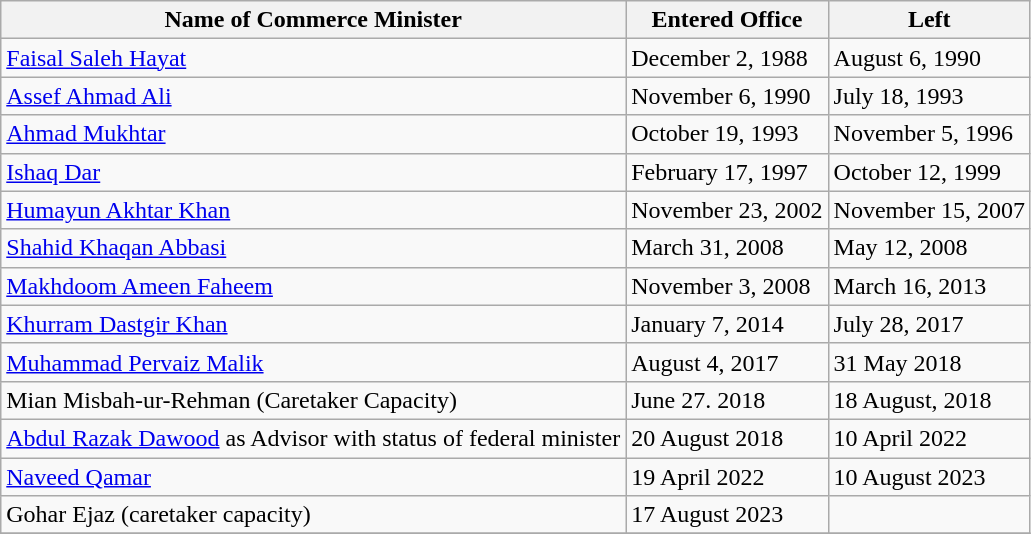<table class="wikitable">
<tr>
<th align=center>Name of Commerce Minister</th>
<th align=center>Entered Office</th>
<th align=center>Left</th>
</tr>
<tr>
<td><a href='#'>Faisal Saleh Hayat</a></td>
<td>December 2, 1988</td>
<td>August 6, 1990</td>
</tr>
<tr>
<td><a href='#'>Assef Ahmad Ali</a></td>
<td>November 6, 1990</td>
<td>July 18, 1993</td>
</tr>
<tr>
<td><a href='#'>Ahmad Mukhtar</a></td>
<td>October 19, 1993</td>
<td>November 5, 1996</td>
</tr>
<tr>
<td><a href='#'>Ishaq Dar</a></td>
<td>February 17, 1997</td>
<td>October 12, 1999</td>
</tr>
<tr>
<td><a href='#'>Humayun Akhtar Khan</a></td>
<td>November 23, 2002</td>
<td>November 15, 2007</td>
</tr>
<tr>
<td><a href='#'>Shahid Khaqan Abbasi</a></td>
<td>March 31, 2008</td>
<td>May 12, 2008</td>
</tr>
<tr>
<td><a href='#'>Makhdoom Ameen Faheem</a></td>
<td>November 3, 2008</td>
<td>March 16, 2013</td>
</tr>
<tr>
<td><a href='#'>Khurram Dastgir Khan</a></td>
<td>January 7, 2014</td>
<td>July 28, 2017</td>
</tr>
<tr>
<td><a href='#'>Muhammad Pervaiz Malik</a></td>
<td>August 4, 2017</td>
<td>31 May 2018</td>
</tr>
<tr>
<td>Mian Misbah-ur-Rehman (Caretaker Capacity)</td>
<td>June 27. 2018</td>
<td>18 August, 2018</td>
</tr>
<tr>
<td><a href='#'>Abdul Razak Dawood</a> as Advisor with status of federal minister</td>
<td>20 August 2018</td>
<td>10 April 2022</td>
</tr>
<tr>
<td><a href='#'>Naveed Qamar</a></td>
<td>19 April 2022</td>
<td>10 August 2023</td>
</tr>
<tr>
<td>Gohar Ejaz (caretaker capacity)</td>
<td>17 August 2023</td>
<td></td>
</tr>
<tr>
</tr>
</table>
